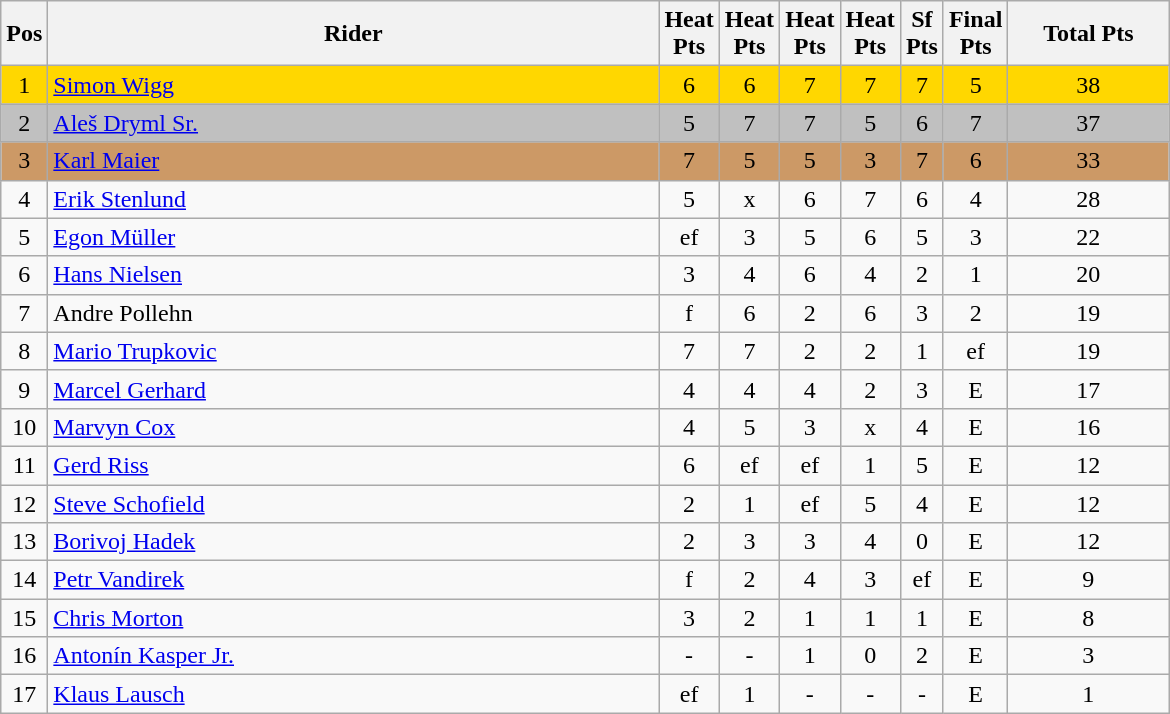<table class="wikitable" style="font-size: 100%">
<tr>
<th width=20>Pos</th>
<th width=400>Rider</th>
<th width=20>Heat Pts</th>
<th width=20>Heat Pts</th>
<th width=20>Heat Pts</th>
<th width=20>Heat Pts</th>
<th width=20>Sf Pts</th>
<th width=20>Final Pts</th>
<th width=100>Total Pts</th>
</tr>
<tr align=center style="background-color: gold;">
<td>1</td>
<td align="left"> <a href='#'>Simon Wigg</a></td>
<td>6</td>
<td>6</td>
<td>7</td>
<td>7</td>
<td>7</td>
<td>5</td>
<td>38</td>
</tr>
<tr align=center style="background-color: silver;">
<td>2</td>
<td align="left"> <a href='#'>Aleš Dryml Sr.</a></td>
<td>5</td>
<td>7</td>
<td>7</td>
<td>5</td>
<td>6</td>
<td>7</td>
<td>37</td>
</tr>
<tr align=center style="background-color: #cc9966;">
<td>3</td>
<td align="left"> <a href='#'>Karl Maier</a></td>
<td>7</td>
<td>5</td>
<td>5</td>
<td>3</td>
<td>7</td>
<td>6</td>
<td>33</td>
</tr>
<tr align=center>
<td>4</td>
<td align="left"> <a href='#'>Erik Stenlund</a></td>
<td>5</td>
<td>x</td>
<td>6</td>
<td>7</td>
<td>6</td>
<td>4</td>
<td>28</td>
</tr>
<tr align=center>
<td>5</td>
<td align="left"> <a href='#'>Egon Müller</a></td>
<td>ef</td>
<td>3</td>
<td>5</td>
<td>6</td>
<td>5</td>
<td>3</td>
<td>22</td>
</tr>
<tr align=center>
<td>6</td>
<td align="left"> <a href='#'>Hans Nielsen</a></td>
<td>3</td>
<td>4</td>
<td>6</td>
<td>4</td>
<td>2</td>
<td>1</td>
<td>20</td>
</tr>
<tr align=center>
<td>7</td>
<td align="left"> Andre Pollehn</td>
<td>f</td>
<td>6</td>
<td>2</td>
<td>6</td>
<td>3</td>
<td>2</td>
<td>19</td>
</tr>
<tr align=center>
<td>8</td>
<td align="left"> <a href='#'>Mario Trupkovic</a></td>
<td>7</td>
<td>7</td>
<td>2</td>
<td>2</td>
<td>1</td>
<td>ef</td>
<td>19</td>
</tr>
<tr align=center>
<td>9</td>
<td align="left"> <a href='#'>Marcel Gerhard</a></td>
<td>4</td>
<td>4</td>
<td>4</td>
<td>2</td>
<td>3</td>
<td>E</td>
<td>17</td>
</tr>
<tr align=center>
<td>10</td>
<td align="left"> <a href='#'>Marvyn Cox</a></td>
<td>4</td>
<td>5</td>
<td>3</td>
<td>x</td>
<td>4</td>
<td>E</td>
<td>16</td>
</tr>
<tr align=center>
<td>11</td>
<td align="left"> <a href='#'>Gerd Riss</a></td>
<td>6</td>
<td>ef</td>
<td>ef</td>
<td>1</td>
<td>5</td>
<td>E</td>
<td>12</td>
</tr>
<tr align=center>
<td>12</td>
<td align="left"> <a href='#'>Steve Schofield</a></td>
<td>2</td>
<td>1</td>
<td>ef</td>
<td>5</td>
<td>4</td>
<td>E</td>
<td>12</td>
</tr>
<tr align=center>
<td>13</td>
<td align="left"> <a href='#'>Borivoj Hadek</a></td>
<td>2</td>
<td>3</td>
<td>3</td>
<td>4</td>
<td>0</td>
<td>E</td>
<td>12</td>
</tr>
<tr align=center>
<td>14</td>
<td align="left"> <a href='#'>Petr Vandirek</a></td>
<td>f</td>
<td>2</td>
<td>4</td>
<td>3</td>
<td>ef</td>
<td>E</td>
<td>9</td>
</tr>
<tr align=center>
<td>15</td>
<td align="left"> <a href='#'>Chris Morton</a></td>
<td>3</td>
<td>2</td>
<td>1</td>
<td>1</td>
<td>1</td>
<td>E</td>
<td>8</td>
</tr>
<tr align=center>
<td>16</td>
<td align="left"> <a href='#'>Antonín Kasper Jr.</a></td>
<td>-</td>
<td>-</td>
<td>1</td>
<td>0</td>
<td>2</td>
<td>E</td>
<td>3</td>
</tr>
<tr align=center>
<td>17</td>
<td align="left"> <a href='#'>Klaus Lausch</a></td>
<td>ef</td>
<td>1</td>
<td>-</td>
<td>-</td>
<td>-</td>
<td>E</td>
<td>1</td>
</tr>
</table>
